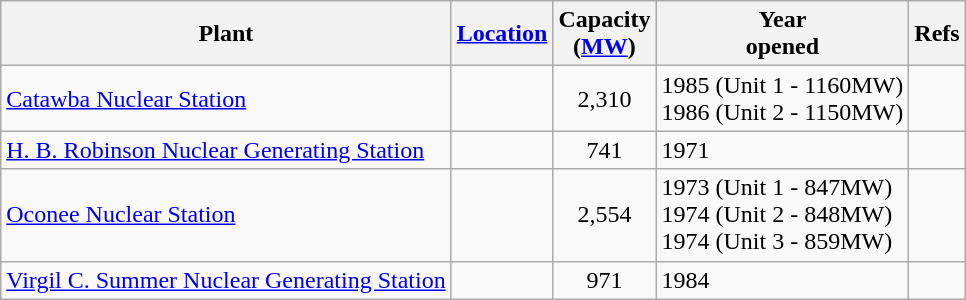<table class="wikitable sortable">
<tr>
<th>Plant</th>
<th><a href='#'>Location</a></th>
<th>Capacity<br>(<a href='#'>MW</a>)</th>
<th>Year<br>opened</th>
<th>Refs</th>
</tr>
<tr>
<td><a href='#'>Catawba Nuclear Station</a></td>
<td></td>
<td align=center>2,310</td>
<td>1985 (Unit 1 - 1160MW)<br>1986 (Unit 2 - 1150MW)</td>
<td></td>
</tr>
<tr>
<td><a href='#'>H. B. Robinson Nuclear Generating Station</a></td>
<td></td>
<td align=center>741</td>
<td>1971</td>
<td></td>
</tr>
<tr>
<td><a href='#'>Oconee Nuclear Station</a></td>
<td></td>
<td align=center>2,554</td>
<td>1973 (Unit 1 - 847MW)<br>1974 (Unit 2 - 848MW)<br>1974 (Unit 3 - 859MW)</td>
<td></td>
</tr>
<tr>
<td><a href='#'>Virgil C. Summer Nuclear Generating Station</a></td>
<td></td>
<td align=center>971</td>
<td>1984</td>
<td></td>
</tr>
</table>
